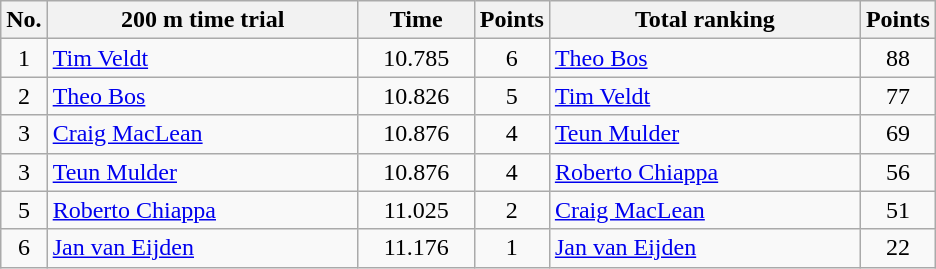<table class="wikitable">
<tr>
<th width="20px">No.</th>
<th width="200px">200 m time trial</th>
<th width="70px">Time</th>
<th width="40px">Points</th>
<th width="200px">Total ranking</th>
<th width="40px">Points</th>
</tr>
<tr align=center>
<td>1</td>
<td align=left> <a href='#'>Tim Veldt</a></td>
<td>10.785</td>
<td>6</td>
<td align=left> <a href='#'>Theo Bos</a></td>
<td>88</td>
</tr>
<tr align=center>
<td>2</td>
<td align=left> <a href='#'>Theo Bos</a></td>
<td>10.826</td>
<td>5</td>
<td align=left> <a href='#'>Tim Veldt</a></td>
<td>77</td>
</tr>
<tr align=center>
<td>3</td>
<td align=left> <a href='#'>Craig MacLean</a></td>
<td>10.876</td>
<td>4</td>
<td align=left> <a href='#'>Teun Mulder</a></td>
<td>69</td>
</tr>
<tr align=center>
<td>3</td>
<td align=left> <a href='#'>Teun Mulder</a></td>
<td>10.876</td>
<td>4</td>
<td align=left> <a href='#'>Roberto Chiappa</a></td>
<td>56</td>
</tr>
<tr align=center>
<td>5</td>
<td align=left> <a href='#'>Roberto Chiappa</a></td>
<td>11.025</td>
<td>2</td>
<td align=left> <a href='#'>Craig MacLean</a></td>
<td>51</td>
</tr>
<tr align=center>
<td>6</td>
<td align=left> <a href='#'>Jan van Eijden</a></td>
<td>11.176</td>
<td>1</td>
<td align=left> <a href='#'>Jan van Eijden</a></td>
<td>22</td>
</tr>
</table>
